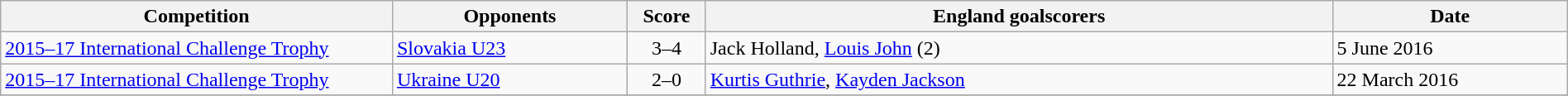<table class="wikitable" style="width:100%;">
<tr>
<th width=25%>Competition</th>
<th width=15%>Opponents</th>
<th width=5%>Score</th>
<th width=40%>England goalscorers</th>
<th width=15%>Date</th>
</tr>
<tr>
<td><a href='#'>2015–17 International Challenge Trophy</a></td>
<td><a href='#'>Slovakia U23</a></td>
<td align="center">3–4</td>
<td>Jack Holland, <a href='#'>Louis John</a> (2)</td>
<td>5 June 2016</td>
</tr>
<tr>
<td><a href='#'>2015–17 International Challenge Trophy</a></td>
<td><a href='#'>Ukraine U20</a></td>
<td align="center">2–0</td>
<td><a href='#'>Kurtis Guthrie</a>, <a href='#'>Kayden Jackson</a></td>
<td>22 March 2016</td>
</tr>
<tr>
</tr>
</table>
